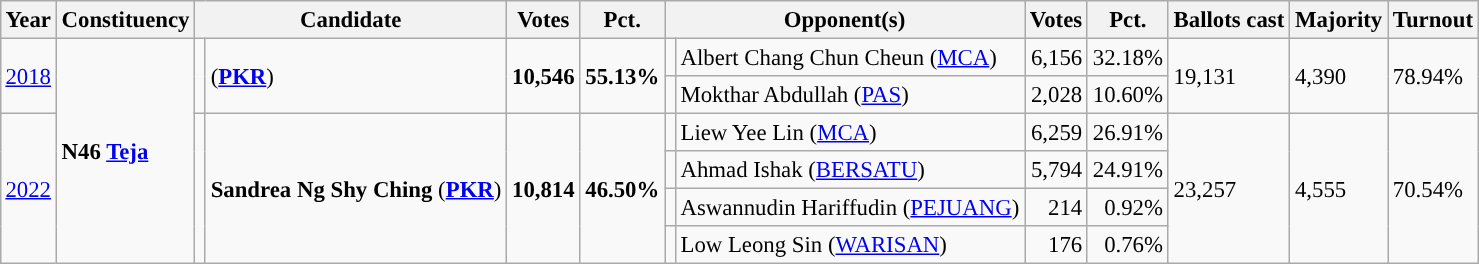<table class="wikitable" style="margin:0.5em ; font-size:95%">
<tr>
<th>Year</th>
<th>Constituency</th>
<th colspan="2">Candidate</th>
<th>Votes</th>
<th>Pct.</th>
<th colspan="2">Opponent(s)</th>
<th>Votes</th>
<th>Pct.</th>
<th>Ballots cast</th>
<th>Majority</th>
<th>Turnout</th>
</tr>
<tr>
<td rowspan="2"><a href='#'>2018</a></td>
<td rowspan="6"><strong>N46 <a href='#'>Teja</a></strong></td>
<td rowspan="2" ></td>
<td rowspan="2"> (<a href='#'><strong>PKR</strong></a>)</td>
<td rowspan="2" align=right><strong>10,546</strong></td>
<td rowspan="2"><strong>55.13%</strong></td>
<td></td>
<td>Albert Chang Chun Cheun (<a href='#'>MCA</a>)</td>
<td align=right>6,156</td>
<td>32.18%</td>
<td rowspan="2">19,131</td>
<td rowspan="2">4,390</td>
<td rowspan="2">78.94%</td>
</tr>
<tr>
<td></td>
<td>Mokthar Abdullah (<a href='#'>PAS</a>)</td>
<td align=right>2,028</td>
<td>10.60%</td>
</tr>
<tr>
<td rowspan="4"><a href='#'>2022</a></td>
<td rowspan="4" ></td>
<td rowspan="4"><strong>Sandrea Ng Shy Ching</strong> (<a href='#'><strong>PKR</strong></a>)</td>
<td rowspan="4" align=right><strong>10,814</strong></td>
<td rowspan="4"><strong>46.50%</strong></td>
<td></td>
<td>Liew Yee Lin (<a href='#'>MCA</a>)</td>
<td align=right>6,259</td>
<td>26.91%</td>
<td rowspan="4">23,257</td>
<td rowspan="4">4,555</td>
<td rowspan="4">70.54%</td>
</tr>
<tr>
<td></td>
<td>Ahmad Ishak (<a href='#'>BERSATU</a>)</td>
<td align=right>5,794</td>
<td>24.91%</td>
</tr>
<tr>
<td></td>
<td>Aswannudin Hariffudin (<a href='#'>PEJUANG</a>)</td>
<td align=right>214</td>
<td align=right>0.92%</td>
</tr>
<tr>
<td></td>
<td>Low Leong Sin (<a href='#'>WARISAN</a>)</td>
<td align=right>176</td>
<td align=right>0.76%</td>
</tr>
</table>
